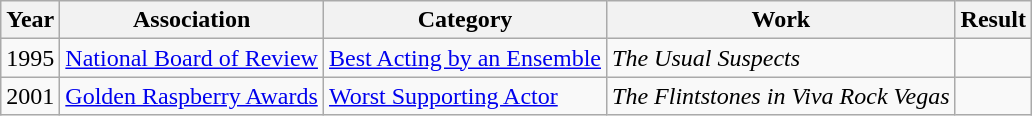<table class="wikitable">
<tr>
<th>Year</th>
<th>Association</th>
<th>Category</th>
<th>Work</th>
<th>Result</th>
</tr>
<tr>
<td>1995</td>
<td><a href='#'>National Board of Review</a></td>
<td><a href='#'>Best Acting by an Ensemble</a></td>
<td><em>The Usual Suspects</em></td>
<td></td>
</tr>
<tr>
<td>2001</td>
<td><a href='#'>Golden Raspberry Awards</a></td>
<td><a href='#'>Worst Supporting Actor</a></td>
<td><em>The Flintstones in Viva Rock Vegas</em></td>
<td></td>
</tr>
</table>
